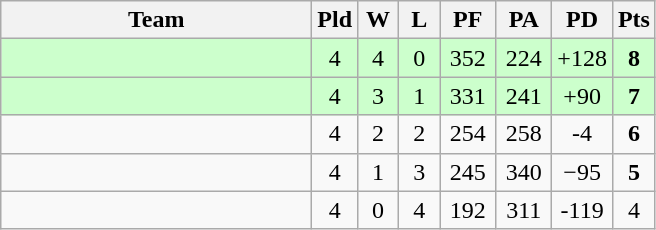<table class="wikitable" style="text-align:center;">
<tr>
<th width=200>Team</th>
<th width=20>Pld</th>
<th width=20>W</th>
<th width=20>L</th>
<th width=30>PF</th>
<th width=30>PA</th>
<th width=30>PD</th>
<th width=20>Pts</th>
</tr>
<tr bgcolor=ccffcc>
<td align=left></td>
<td>4</td>
<td>4</td>
<td>0</td>
<td>352</td>
<td>224</td>
<td>+128</td>
<td><strong>8</strong></td>
</tr>
<tr bgcolor=ccffcc>
<td align=left></td>
<td>4</td>
<td>3</td>
<td>1</td>
<td>331</td>
<td>241</td>
<td>+90</td>
<td><strong>7</strong></td>
</tr>
<tr>
<td align=left></td>
<td>4</td>
<td>2</td>
<td>2</td>
<td>254</td>
<td>258</td>
<td>-4</td>
<td><strong>6</strong></td>
</tr>
<tr>
<td align=left></td>
<td>4</td>
<td>1</td>
<td>3</td>
<td>245</td>
<td>340</td>
<td>−95</td>
<td><strong>5</strong></td>
</tr>
<tr>
<td align=left></td>
<td>4</td>
<td>0</td>
<td>4</td>
<td>192</td>
<td>311</td>
<td>-119</td>
<td>4</td>
</tr>
</table>
